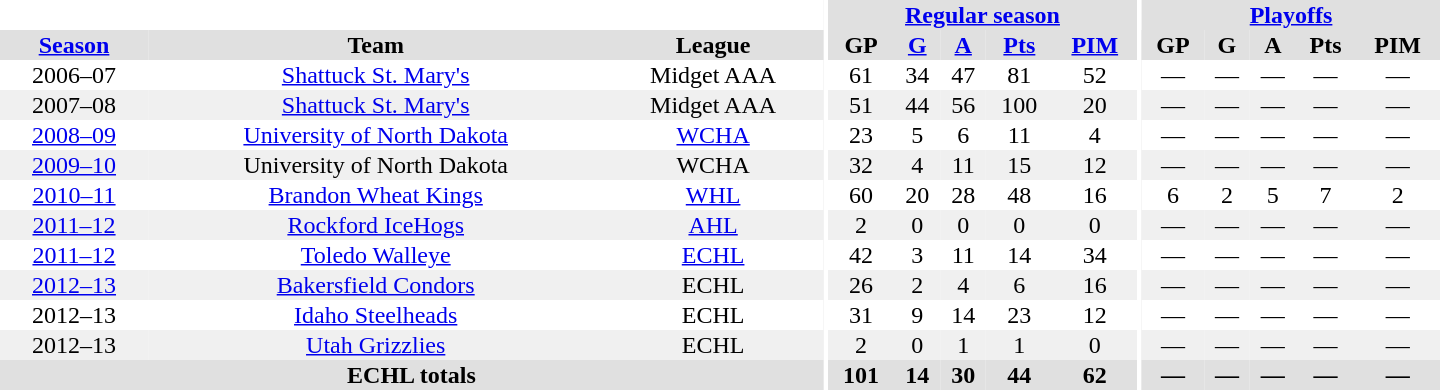<table border="0" cellpadding="1" cellspacing="0" style="text-align:center; width:60em">
<tr bgcolor="#e0e0e0">
<th colspan="3" bgcolor="#ffffff"></th>
<th rowspan="99" bgcolor="#ffffff"></th>
<th colspan="5"><a href='#'>Regular season</a></th>
<th rowspan="99" bgcolor="#ffffff"></th>
<th colspan="5"><a href='#'>Playoffs</a></th>
</tr>
<tr bgcolor="#e0e0e0">
<th><a href='#'>Season</a></th>
<th>Team</th>
<th>League</th>
<th>GP</th>
<th><a href='#'>G</a></th>
<th><a href='#'>A</a></th>
<th><a href='#'>Pts</a></th>
<th><a href='#'>PIM</a></th>
<th>GP</th>
<th>G</th>
<th>A</th>
<th>Pts</th>
<th>PIM</th>
</tr>
<tr>
<td>2006–07</td>
<td><a href='#'>Shattuck St. Mary's</a></td>
<td>Midget AAA</td>
<td>61</td>
<td>34</td>
<td>47</td>
<td>81</td>
<td>52</td>
<td>—</td>
<td>—</td>
<td>—</td>
<td>—</td>
<td>—</td>
</tr>
<tr style="background:#f0f0f0;">
<td>2007–08</td>
<td><a href='#'>Shattuck St. Mary's</a></td>
<td>Midget AAA</td>
<td>51</td>
<td>44</td>
<td>56</td>
<td>100</td>
<td>20</td>
<td>—</td>
<td>—</td>
<td>—</td>
<td>—</td>
<td>—</td>
</tr>
<tr>
<td><a href='#'>2008–09</a></td>
<td><a href='#'>University of North Dakota</a></td>
<td><a href='#'>WCHA</a></td>
<td>23</td>
<td>5</td>
<td>6</td>
<td>11</td>
<td>4</td>
<td>—</td>
<td>—</td>
<td>—</td>
<td>—</td>
<td>—</td>
</tr>
<tr style="background:#f0f0f0;">
<td><a href='#'>2009–10</a></td>
<td>University of North Dakota</td>
<td>WCHA</td>
<td>32</td>
<td>4</td>
<td>11</td>
<td>15</td>
<td>12</td>
<td>—</td>
<td>—</td>
<td>—</td>
<td>—</td>
<td>—</td>
</tr>
<tr>
<td><a href='#'>2010–11</a></td>
<td><a href='#'>Brandon Wheat Kings</a></td>
<td><a href='#'>WHL</a></td>
<td>60</td>
<td>20</td>
<td>28</td>
<td>48</td>
<td>16</td>
<td>6</td>
<td>2</td>
<td>5</td>
<td>7</td>
<td>2</td>
</tr>
<tr style="background:#f0f0f0;">
<td><a href='#'>2011–12</a></td>
<td><a href='#'>Rockford IceHogs</a></td>
<td><a href='#'>AHL</a></td>
<td>2</td>
<td>0</td>
<td>0</td>
<td>0</td>
<td>0</td>
<td>—</td>
<td>—</td>
<td>—</td>
<td>—</td>
<td>—</td>
</tr>
<tr>
<td><a href='#'>2011–12</a></td>
<td><a href='#'>Toledo Walleye</a></td>
<td><a href='#'>ECHL</a></td>
<td>42</td>
<td>3</td>
<td>11</td>
<td>14</td>
<td>34</td>
<td>—</td>
<td>—</td>
<td>—</td>
<td>—</td>
<td>—</td>
</tr>
<tr style="background:#f0f0f0;">
<td><a href='#'>2012–13</a></td>
<td><a href='#'>Bakersfield Condors</a></td>
<td>ECHL</td>
<td>26</td>
<td>2</td>
<td>4</td>
<td>6</td>
<td>16</td>
<td>—</td>
<td>—</td>
<td>—</td>
<td>—</td>
<td>—</td>
</tr>
<tr>
<td>2012–13</td>
<td><a href='#'>Idaho Steelheads</a></td>
<td>ECHL</td>
<td>31</td>
<td>9</td>
<td>14</td>
<td>23</td>
<td>12</td>
<td>—</td>
<td>—</td>
<td>—</td>
<td>—</td>
<td>—</td>
</tr>
<tr style="background:#f0f0f0;">
<td>2012–13</td>
<td><a href='#'>Utah Grizzlies</a></td>
<td>ECHL</td>
<td>2</td>
<td>0</td>
<td>1</td>
<td>1</td>
<td>0</td>
<td>—</td>
<td>—</td>
<td>—</td>
<td>—</td>
<td>—</td>
</tr>
<tr bgcolor="#e0e0e0">
<th colspan="3">ECHL totals</th>
<th>101</th>
<th>14</th>
<th>30</th>
<th>44</th>
<th>62</th>
<th>—</th>
<th>—</th>
<th>—</th>
<th>—</th>
<th>—</th>
</tr>
</table>
